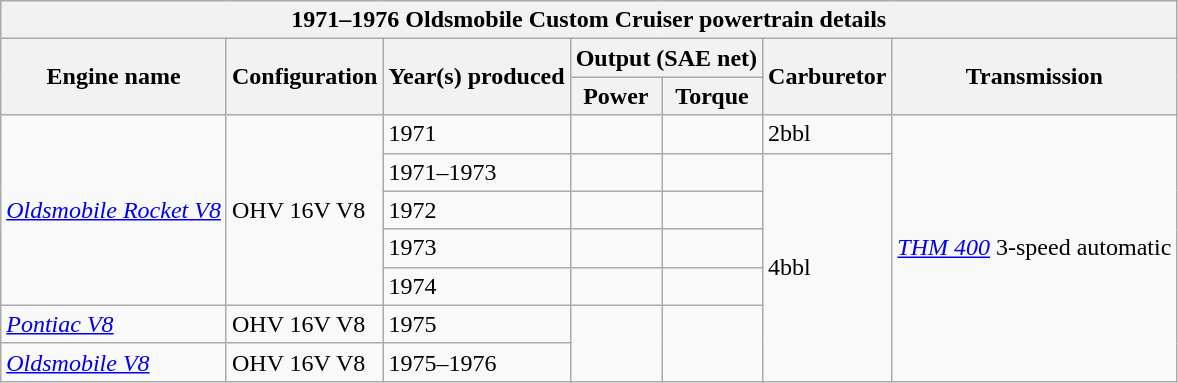<table class="wikitable">
<tr>
<th colspan="7">1971–1976 Oldsmobile Custom Cruiser powertrain details</th>
</tr>
<tr>
<th rowspan="2">Engine name</th>
<th rowspan="2">Configuration</th>
<th rowspan="2">Year(s) produced</th>
<th colspan="2">Output (SAE net)</th>
<th rowspan="2">Carburetor</th>
<th rowspan="2">Transmission</th>
</tr>
<tr>
<th>Power</th>
<th>Torque</th>
</tr>
<tr>
<td rowspan="5"><em><a href='#'>Oldsmobile Rocket V8</a></em></td>
<td rowspan="5"> OHV 16V V8</td>
<td>1971</td>
<td></td>
<td></td>
<td>2bbl</td>
<td rowspan="7"><a href='#'><em>THM 400</em></a> 3-speed automatic</td>
</tr>
<tr>
<td>1971–1973</td>
<td></td>
<td></td>
<td rowspan="6">4bbl</td>
</tr>
<tr>
<td>1972</td>
<td></td>
<td></td>
</tr>
<tr>
<td>1973</td>
<td></td>
<td></td>
</tr>
<tr>
<td>1974</td>
<td></td>
<td></td>
</tr>
<tr>
<td><em><a href='#'>Pontiac V8</a></em></td>
<td> OHV 16V V8</td>
<td>1975</td>
<td rowspan="2"></td>
<td rowspan="2"></td>
</tr>
<tr>
<td><em><a href='#'>Oldsmobile V8</a></em></td>
<td> OHV 16V V8</td>
<td>1975–1976</td>
</tr>
</table>
